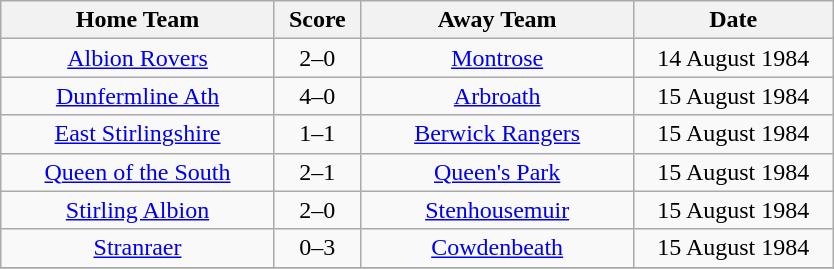<table class="wikitable" style="text-align:center;">
<tr>
<th width=175>Home Team</th>
<th width=50>Score</th>
<th width=175>Away Team</th>
<th width= 125>Date</th>
</tr>
<tr>
<td><a href='#'>Albion Rovers</a></td>
<td>2–0</td>
<td><a href='#'>Montrose</a></td>
<td>14 August 1984</td>
</tr>
<tr>
<td><a href='#'>Dunfermline Ath</a></td>
<td>4–0</td>
<td><a href='#'>Arbroath</a></td>
<td>15 August 1984</td>
</tr>
<tr>
<td><a href='#'>East Stirlingshire</a></td>
<td>1–1</td>
<td><a href='#'>Berwick Rangers</a></td>
<td>15 August 1984</td>
</tr>
<tr>
<td><a href='#'>Queen of the South</a></td>
<td>2–1</td>
<td><a href='#'>Queen's Park</a></td>
<td>15 August 1984</td>
</tr>
<tr>
<td><a href='#'>Stirling Albion</a></td>
<td>2–0</td>
<td><a href='#'>Stenhousemuir</a></td>
<td>15 August 1984</td>
</tr>
<tr>
<td><a href='#'>Stranraer</a></td>
<td>0–3</td>
<td><a href='#'>Cowdenbeath</a></td>
<td>15 August 1984</td>
</tr>
<tr>
</tr>
</table>
